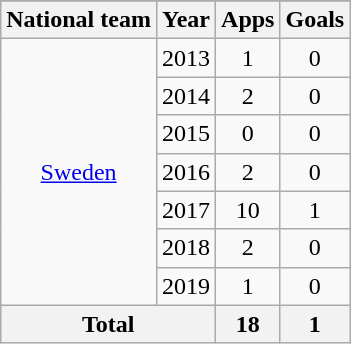<table class="wikitable" style="text-align:center">
<tr>
</tr>
<tr>
<th>National team</th>
<th>Year</th>
<th>Apps</th>
<th>Goals</th>
</tr>
<tr>
<td rowspan="7"><a href='#'>Sweden</a></td>
<td>2013</td>
<td>1</td>
<td>0</td>
</tr>
<tr>
<td>2014</td>
<td>2</td>
<td>0</td>
</tr>
<tr>
<td>2015</td>
<td>0</td>
<td>0</td>
</tr>
<tr>
<td>2016</td>
<td>2</td>
<td>0</td>
</tr>
<tr>
<td>2017</td>
<td>10</td>
<td>1</td>
</tr>
<tr>
<td>2018</td>
<td>2</td>
<td>0</td>
</tr>
<tr>
<td>2019</td>
<td>1</td>
<td>0</td>
</tr>
<tr>
<th colspan="2">Total</th>
<th>18</th>
<th>1</th>
</tr>
</table>
